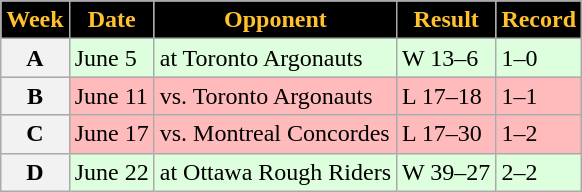<table class="wikitable sortable">
<tr>
<th style="background:black;color:#FFC12D;">Week</th>
<th style="background:black;color:#FFC12D;">Date</th>
<th style="background:black;color:#FFC12D;">Opponent</th>
<th style="background:black;color:#FFC12D;">Result</th>
<th style="background:black;color:#FFC12D;">Record</th>
</tr>
<tr style="background:#ddffdd">
<th>A</th>
<td>June 5</td>
<td>at Toronto Argonauts</td>
<td>W 13–6</td>
<td>1–0</td>
</tr>
<tr style="background:#ffbbbb">
<th>B</th>
<td>June 11</td>
<td>vs. Toronto Argonauts</td>
<td>L 17–18</td>
<td>1–1</td>
</tr>
<tr style="background:#ffbbbb">
<th>C</th>
<td>June 17</td>
<td>vs. Montreal Concordes</td>
<td>L 17–30</td>
<td>1–2</td>
</tr>
<tr style="background:#ddffdd">
<th>D</th>
<td>June 22</td>
<td>at Ottawa Rough Riders</td>
<td>W 39–27</td>
<td>2–2</td>
</tr>
</table>
